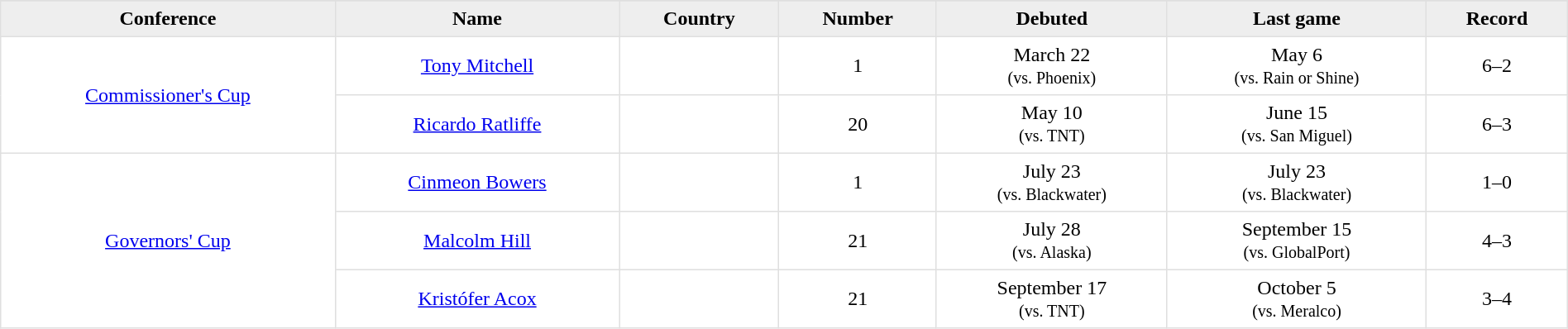<table border=1 style="border-collapse:collapse; text-align: center; width: 100%" bordercolor="#DFDFDF"  cellpadding="5">
<tr>
</tr>
<tr bgcolor="eeeeee">
<th>Conference</th>
<th>Name</th>
<th>Country</th>
<th>Number</th>
<th>Debuted</th>
<th>Last game</th>
<th>Record</th>
</tr>
<tr>
<td rowspan=2><a href='#'>Commissioner's Cup</a></td>
<td><a href='#'>Tony Mitchell</a></td>
<td></td>
<td>1</td>
<td>March 22<br><small>(vs. Phoenix)</small></td>
<td>May 6 <br><small>(vs. Rain or Shine)</small></td>
<td>6–2</td>
</tr>
<tr>
<td><a href='#'>Ricardo Ratliffe</a></td>
<td></td>
<td>20</td>
<td>May 10 <br><small>(vs. TNT)</small></td>
<td>June 15 <br><small>(vs. San Miguel)</small></td>
<td>6–3</td>
</tr>
<tr>
<td rowspan=3><a href='#'>Governors' Cup</a></td>
<td><a href='#'>Cinmeon Bowers</a></td>
<td></td>
<td>1</td>
<td>July 23<br><small>(vs. Blackwater)</small></td>
<td>July 23<br><small>(vs. Blackwater)</small></td>
<td>1–0</td>
</tr>
<tr>
<td><a href='#'>Malcolm Hill</a></td>
<td></td>
<td>21</td>
<td>July 28<br><small>(vs. Alaska)</small></td>
<td>September 15<br><small>(vs. GlobalPort)</small></td>
<td>4–3</td>
</tr>
<tr>
<td><a href='#'>Kristófer Acox</a></td>
<td></td>
<td>21</td>
<td>September 17<br><small>(vs. TNT)</small></td>
<td>October 5<br><small>(vs. Meralco)</small></td>
<td>3–4</td>
</tr>
</table>
